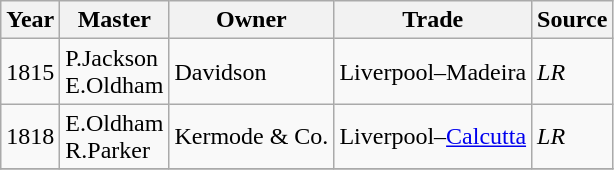<table class=" wikitable">
<tr>
<th>Year</th>
<th>Master</th>
<th>Owner</th>
<th>Trade</th>
<th>Source</th>
</tr>
<tr>
<td>1815</td>
<td>P.Jackson<br>E.Oldham</td>
<td>Davidson</td>
<td>Liverpool–Madeira</td>
<td><em>LR</em></td>
</tr>
<tr>
<td>1818</td>
<td>E.Oldham<br>R.Parker</td>
<td>Kermode & Co.</td>
<td>Liverpool–<a href='#'>Calcutta</a></td>
<td><em>LR</em></td>
</tr>
<tr>
</tr>
</table>
